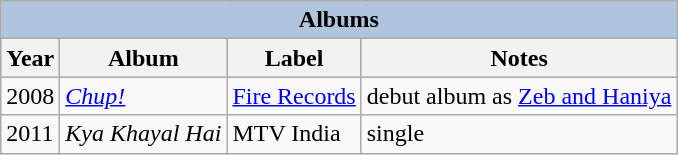<table class="wikitable">
<tr style="background:#ccc; text-align:center;">
<th colspan="4" style="background: LightSteelBlue;">Albums</th>
</tr>
<tr style="background:#ccc; text-align:center;">
<th>Year</th>
<th>Album</th>
<th>Label</th>
<th>Notes</th>
</tr>
<tr>
<td>2008</td>
<td><em><a href='#'>Chup!</a></em></td>
<td><a href='#'>Fire Records</a></td>
<td>debut album as <a href='#'>Zeb and Haniya</a></td>
</tr>
<tr>
<td>2011</td>
<td><em>Kya Khayal Hai</em></td>
<td>MTV India</td>
<td>single </td>
</tr>
</table>
